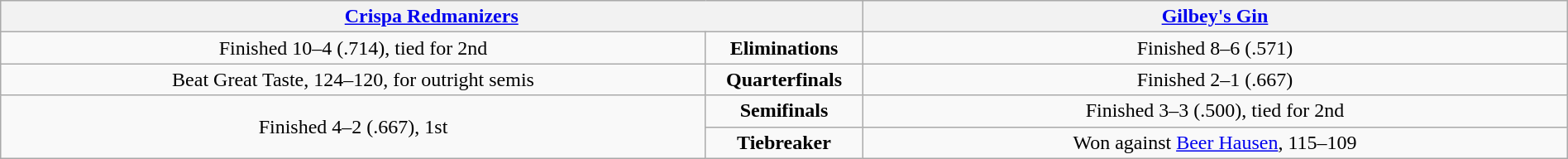<table class="wikitable" style="width:100%;">
<tr align=center>
<th colspan="2" style="width:45%;"><a href='#'>Crispa Redmanizers</a></th>
<th colspan="2" style="width:45%;"><a href='#'>Gilbey's Gin</a></th>
</tr>
<tr align=center>
<td>Finished 10–4 (.714), tied for 2nd</td>
<td colspan=2><strong>Eliminations</strong></td>
<td>Finished 8–6 (.571)</td>
</tr>
<tr align=center>
<td>Beat Great Taste, 124–120, for outright semis</td>
<td colspan=2><strong>Quarterfinals</strong></td>
<td>Finished 2–1 (.667)</td>
</tr>
<tr align=center>
<td rowspan="2" style="width:45%;">Finished 4–2 (.667), 1st</td>
<td colspan=2><strong>Semifinals</strong></td>
<td>Finished 3–3 (.500), tied for 2nd</td>
</tr>
<tr align=center>
<td colspan=2><strong>Tiebreaker</strong></td>
<td>Won against <a href='#'>Beer Hausen</a>, 115–109</td>
</tr>
</table>
